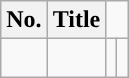<table class="wikitable plainrowheaders" style="width|100%; margin|auto;">
<tr>
<th scope="col" style="width">No.</th>
<th scope="col">Title</th>
</tr>
<tr>
<td></td>
<td></td>
<td></td>
<td><br>







</td>
</tr>
</table>
